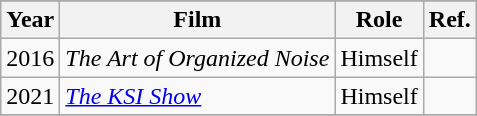<table class="wikitable">
<tr>
</tr>
<tr>
<th>Year</th>
<th>Film</th>
<th>Role</th>
<th>Ref.</th>
</tr>
<tr>
<td>2016</td>
<td><em>The Art of Organized Noise</em></td>
<td>Himself</td>
<td></td>
</tr>
<tr>
<td>2021</td>
<td><em><a href='#'>The KSI Show</a></em></td>
<td>Himself</td>
<td></td>
</tr>
<tr>
</tr>
</table>
